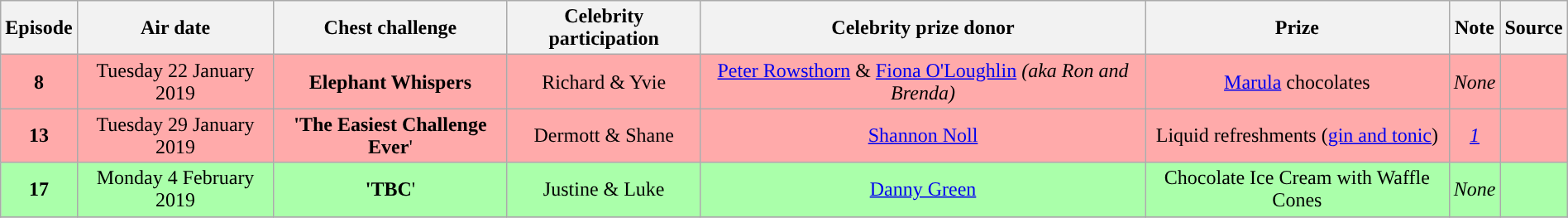<table class="wikitable" style="margin:auto; text-align:center;">
<tr>
<th>Episode</th>
<th>Air date</th>
<th>Chest challenge</th>
<th>Celebrity participation</th>
<th>Celebrity prize donor</th>
<th>Prize</th>
<th>Note</th>
<th>Source</th>
</tr>
<tr style="background:#ffaaaa">
<td><strong>8</strong></td>
<td>Tuesday 22 January 2019</td>
<td><strong>Elephant Whispers</strong></td>
<td>Richard & Yvie</td>
<td><a href='#'>Peter Rowsthorn</a> & <a href='#'>Fiona O'Loughlin</a> <em>(aka Ron and Brenda)</em></td>
<td><a href='#'>Marula</a> chocolates</td>
<td><em>None</em></td>
<td></td>
</tr>
<tr style="background:#ffaaaa">
<td><strong>13</strong></td>
<td>Tuesday 29 January 2019</td>
<td><strong>'The Easiest Challenge Ever</strong>'</td>
<td>Dermott & Shane</td>
<td><a href='#'>Shannon Noll</a></td>
<td>Liquid refreshments (<a href='#'>gin and tonic</a>)</td>
<td><em><a href='#'>1</a></em></td>
<td></td>
</tr>
<tr style="background:#aaffaa">
<td><strong>17</strong></td>
<td>Monday 4 February 2019</td>
<td><strong>'TBC</strong>'</td>
<td>Justine & Luke</td>
<td><a href='#'>Danny Green</a></td>
<td>Chocolate Ice Cream with Waffle Cones</td>
<td><em>None</em></td>
<td></td>
</tr>
<tr>
</tr>
</table>
